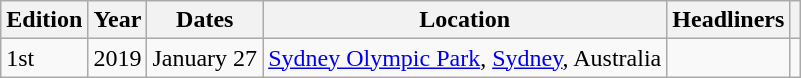<table class="wikitable sortable">
<tr>
<th>Edition</th>
<th>Year</th>
<th>Dates</th>
<th>Location</th>
<th class="unsortable">Headliners</th>
<th class="unsortable"></th>
</tr>
<tr>
<td>1st</td>
<td>2019</td>
<td>January 27</td>
<td><a href='#'>Sydney Olympic Park</a>, <a href='#'>Sydney</a>, Australia</td>
<td></td>
<td align="center"></td>
</tr>
</table>
